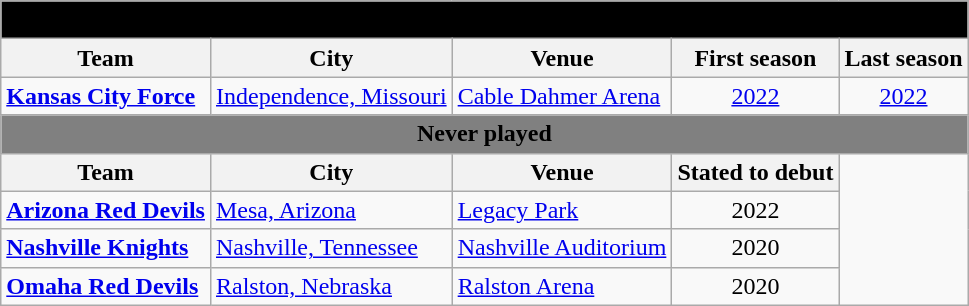<table class="wikitable" style="text-align:left">
<tr>
<th style="background:black;" colspan="6"><span>Folded</span></th>
</tr>
<tr>
<th>Team</th>
<th>City</th>
<th>Venue</th>
<th>First season</th>
<th>Last season</th>
</tr>
<tr>
<td><strong><a href='#'>Kansas City Force</a></strong></td>
<td><a href='#'>Independence, Missouri</a></td>
<td><a href='#'>Cable Dahmer Arena</a></td>
<td align=center><a href='#'>2022</a></td>
<td align=center><a href='#'>2022</a></td>
</tr>
<tr>
<th style="background:gray;" colspan="6"><span>Never played</span></th>
</tr>
<tr>
<th>Team</th>
<th>City</th>
<th>Venue</th>
<th>Stated to debut</th>
</tr>
<tr>
<td><strong><a href='#'>Arizona Red Devils</a></strong></td>
<td><a href='#'>Mesa, Arizona</a></td>
<td><a href='#'>Legacy Park</a></td>
<td align=center>2022</td>
</tr>
<tr>
<td><strong><a href='#'>Nashville Knights</a></strong></td>
<td><a href='#'>Nashville, Tennessee</a></td>
<td><a href='#'>Nashville Auditorium</a></td>
<td align=center>2020</td>
</tr>
<tr>
<td><strong><a href='#'>Omaha Red Devils</a></strong></td>
<td><a href='#'>Ralston, Nebraska</a></td>
<td><a href='#'>Ralston Arena</a></td>
<td align=center>2020</td>
</tr>
</table>
